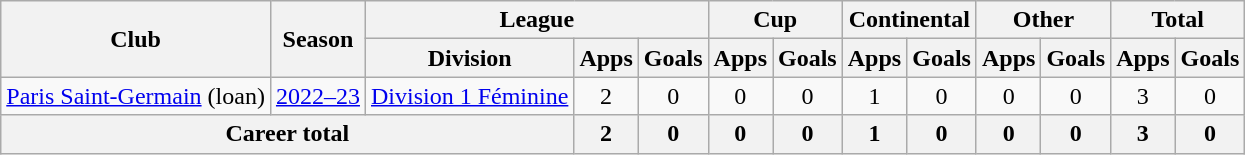<table class="wikitable" Style="text-align: center">
<tr>
<th rowspan="2">Club</th>
<th rowspan="2">Season</th>
<th colspan="3">League</th>
<th colspan="2">Cup</th>
<th colspan="2">Continental</th>
<th colspan="2">Other</th>
<th colspan="2">Total</th>
</tr>
<tr>
<th>Division</th>
<th>Apps</th>
<th>Goals</th>
<th>Apps</th>
<th>Goals</th>
<th>Apps</th>
<th>Goals</th>
<th>Apps</th>
<th>Goals</th>
<th>Apps</th>
<th>Goals</th>
</tr>
<tr>
<td><a href='#'>Paris Saint-Germain</a> (loan)</td>
<td><a href='#'>2022–23</a></td>
<td><a href='#'>Division 1 Féminine</a></td>
<td>2</td>
<td>0</td>
<td>0</td>
<td>0</td>
<td>1</td>
<td>0</td>
<td>0</td>
<td>0</td>
<td>3</td>
<td>0</td>
</tr>
<tr>
<th colspan="3">Career total</th>
<th>2</th>
<th>0</th>
<th>0</th>
<th>0</th>
<th>1</th>
<th>0</th>
<th>0</th>
<th>0</th>
<th>3</th>
<th>0</th>
</tr>
</table>
